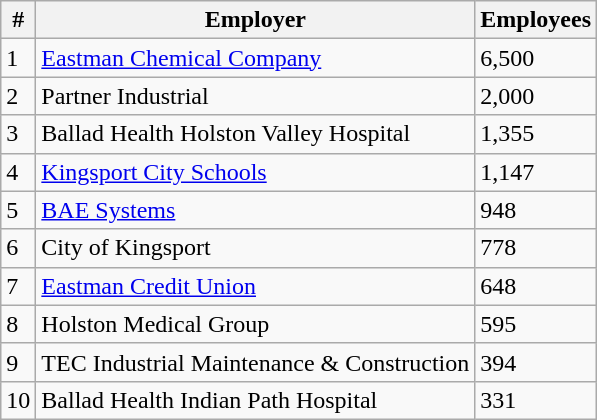<table class="wikitable">
<tr>
<th>#</th>
<th>Employer</th>
<th>Employees</th>
</tr>
<tr>
<td>1</td>
<td><a href='#'>Eastman Chemical Company</a></td>
<td>6,500</td>
</tr>
<tr>
<td>2</td>
<td>Partner Industrial</td>
<td>2,000</td>
</tr>
<tr>
<td>3</td>
<td>Ballad Health Holston Valley Hospital</td>
<td>1,355</td>
</tr>
<tr>
<td>4</td>
<td><a href='#'>Kingsport City Schools</a></td>
<td>1,147</td>
</tr>
<tr>
<td>5</td>
<td><a href='#'>BAE Systems</a></td>
<td>948</td>
</tr>
<tr>
<td>6</td>
<td>City of Kingsport</td>
<td>778</td>
</tr>
<tr>
<td>7</td>
<td><a href='#'>Eastman Credit Union</a></td>
<td>648</td>
</tr>
<tr>
<td>8</td>
<td>Holston Medical Group</td>
<td>595</td>
</tr>
<tr>
<td>9</td>
<td>TEC Industrial Maintenance & Construction</td>
<td>394</td>
</tr>
<tr>
<td>10</td>
<td>Ballad Health Indian Path Hospital</td>
<td>331</td>
</tr>
</table>
